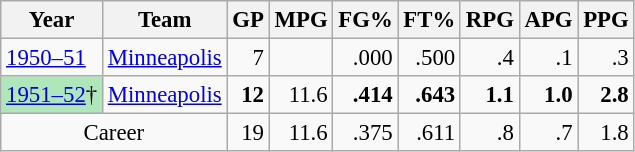<table class="wikitable sortable" style="font-size:95%; text-align:right;">
<tr>
<th>Year</th>
<th>Team</th>
<th>GP</th>
<th>MPG</th>
<th>FG%</th>
<th>FT%</th>
<th>RPG</th>
<th>APG</th>
<th>PPG</th>
</tr>
<tr>
<td style="text-align:left;"><a href='#'>1950–51</a></td>
<td style="text-align:left;"><a href='#'>Minneapolis</a></td>
<td>7</td>
<td></td>
<td>.000</td>
<td>.500</td>
<td>.4</td>
<td>.1</td>
<td>.3</td>
</tr>
<tr>
<td style="text-align:left;background:#afe6ba;"><a href='#'>1951–52</a>†</td>
<td style="text-align:left;"><a href='#'>Minneapolis</a></td>
<td><strong>12</strong></td>
<td>11.6</td>
<td><strong>.414</strong></td>
<td><strong>.643</strong></td>
<td><strong>1.1</strong></td>
<td><strong>1.0</strong></td>
<td><strong>2.8</strong></td>
</tr>
<tr>
<td colspan="2" style="text-align:center;">Career</td>
<td>19</td>
<td>11.6</td>
<td>.375</td>
<td>.611</td>
<td>.8</td>
<td>.7</td>
<td>1.8</td>
</tr>
</table>
